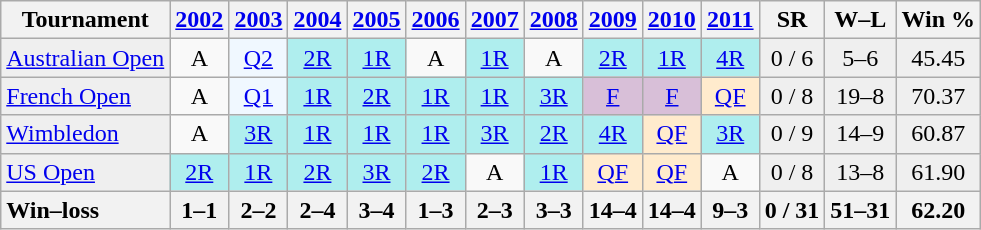<table class=wikitable style=text-align:center>
<tr>
<th>Tournament</th>
<th><a href='#'>2002</a></th>
<th><a href='#'>2003</a></th>
<th><a href='#'>2004</a></th>
<th><a href='#'>2005</a></th>
<th><a href='#'>2006</a></th>
<th><a href='#'>2007</a></th>
<th><a href='#'>2008</a></th>
<th><a href='#'>2009</a></th>
<th><a href='#'>2010</a></th>
<th><a href='#'>2011</a></th>
<th>SR</th>
<th>W–L</th>
<th>Win %</th>
</tr>
<tr>
<td align=left bgcolor="efefef"><a href='#'>Australian Open</a></td>
<td>A</td>
<td style="background:#f0f8ff"><a href='#'>Q2</a></td>
<td bgcolor=afeeee><a href='#'>2R</a></td>
<td bgcolor=afeeee><a href='#'>1R</a></td>
<td>A</td>
<td bgcolor=afeeee><a href='#'>1R</a></td>
<td>A</td>
<td bgcolor=afeeee><a href='#'>2R</a></td>
<td bgcolor=afeeee><a href='#'>1R</a></td>
<td bgcolor=afeeee><a href='#'>4R</a></td>
<td bgcolor="efefef">0 / 6</td>
<td bgcolor="efefef">5–6</td>
<td bgcolor="efefef">45.45</td>
</tr>
<tr>
<td align=left bgcolor="efefef"><a href='#'>French Open</a></td>
<td>A</td>
<td style="background:#f0f8ff"><a href='#'>Q1</a></td>
<td bgcolor=afeeee><a href='#'>1R</a></td>
<td bgcolor=afeeee><a href='#'>2R</a></td>
<td bgcolor=afeeee><a href='#'>1R</a></td>
<td bgcolor=afeeee><a href='#'>1R</a></td>
<td bgcolor=afeeee><a href='#'>3R</a></td>
<td bgcolor=thistle><a href='#'>F</a></td>
<td bgcolor=thistle><a href='#'>F</a></td>
<td bgcolor=ffebcd><a href='#'>QF</a></td>
<td bgcolor="efefef">0 / 8</td>
<td bgcolor="efefef">19–8</td>
<td bgcolor="efefef">70.37</td>
</tr>
<tr>
<td align=left bgcolor="efefef"><a href='#'>Wimbledon</a></td>
<td>A</td>
<td bgcolor=afeeee><a href='#'>3R</a></td>
<td bgcolor=afeeee><a href='#'>1R</a></td>
<td bgcolor=afeeee><a href='#'>1R</a></td>
<td bgcolor=afeeee><a href='#'>1R</a></td>
<td bgcolor=afeeee><a href='#'>3R</a></td>
<td bgcolor=afeeee><a href='#'>2R</a></td>
<td bgcolor=afeeee><a href='#'>4R</a></td>
<td bgcolor=ffebcd><a href='#'>QF</a></td>
<td bgcolor=afeeee><a href='#'>3R</a></td>
<td bgcolor="efefef">0 / 9</td>
<td bgcolor="efefef">14–9</td>
<td bgcolor="efefef">60.87</td>
</tr>
<tr>
<td align=left bgcolor="efefef"><a href='#'>US Open</a></td>
<td bgcolor=afeeee><a href='#'>2R</a></td>
<td bgcolor=afeeee><a href='#'>1R</a></td>
<td bgcolor=afeeee><a href='#'>2R</a></td>
<td bgcolor=afeeee><a href='#'>3R</a></td>
<td bgcolor=afeeee><a href='#'>2R</a></td>
<td>A</td>
<td bgcolor=afeeee><a href='#'>1R</a></td>
<td bgcolor=ffebcd><a href='#'>QF</a></td>
<td bgcolor=ffebcd><a href='#'>QF</a></td>
<td>A</td>
<td bgcolor="efefef">0 / 8</td>
<td bgcolor="efefef">13–8</td>
<td bgcolor="efefef">61.90</td>
</tr>
<tr>
<th style=text-align:left>Win–loss</th>
<th>1–1</th>
<th>2–2</th>
<th>2–4</th>
<th>3–4</th>
<th>1–3</th>
<th>2–3</th>
<th>3–3</th>
<th>14–4</th>
<th>14–4</th>
<th>9–3</th>
<th>0 / 31</th>
<th>51–31</th>
<th>62.20</th>
</tr>
</table>
